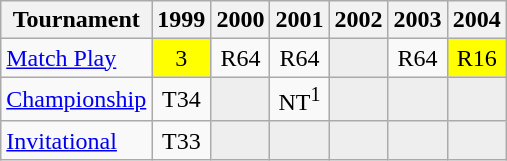<table class="wikitable" style="text-align:center;">
<tr>
<th>Tournament</th>
<th>1999</th>
<th>2000</th>
<th>2001</th>
<th>2002</th>
<th>2003</th>
<th>2004</th>
</tr>
<tr>
<td align="left"><a href='#'>Match Play</a></td>
<td style="background:yellow;">3</td>
<td>R64</td>
<td>R64</td>
<td style="background:#eeeeee;"></td>
<td>R64</td>
<td style="background:yellow;">R16</td>
</tr>
<tr>
<td align="left"><a href='#'>Championship</a></td>
<td>T34</td>
<td style="background:#eeeeee;"></td>
<td>NT<sup>1</sup></td>
<td style="background:#eeeeee;"></td>
<td style="background:#eeeeee;"></td>
<td style="background:#eeeeee;"></td>
</tr>
<tr>
<td align="left"><a href='#'>Invitational</a></td>
<td>T33</td>
<td style="background:#eeeeee;"></td>
<td style="background:#eeeeee;"></td>
<td style="background:#eeeeee;"></td>
<td style="background:#eeeeee;"></td>
<td style="background:#eeeeee;"></td>
</tr>
</table>
